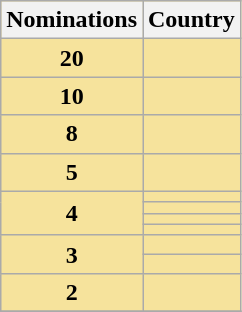<table class="wikitable" rowspan=2 style="text-align: center; background: #f6e39c">
<tr>
<th scope="col" style="width:55px;">Nominations</th>
<th scope="col" style="text-align:center;">Country</th>
</tr>
<tr>
<td><strong>20</strong></td>
<td></td>
</tr>
<tr>
<td><strong>10</strong></td>
<td></td>
</tr>
<tr>
<td><strong>8</strong></td>
<td></td>
</tr>
<tr>
<td><strong>5</strong></td>
<td></td>
</tr>
<tr>
<td rowspan="4"><strong>4</strong></td>
<td></td>
</tr>
<tr>
<td></td>
</tr>
<tr>
<td></td>
</tr>
<tr>
<td></td>
</tr>
<tr>
<td rowspan="2"><strong>3</strong></td>
<td></td>
</tr>
<tr>
<td></td>
</tr>
<tr>
<td><strong>2</strong></td>
<td></td>
</tr>
<tr>
</tr>
</table>
